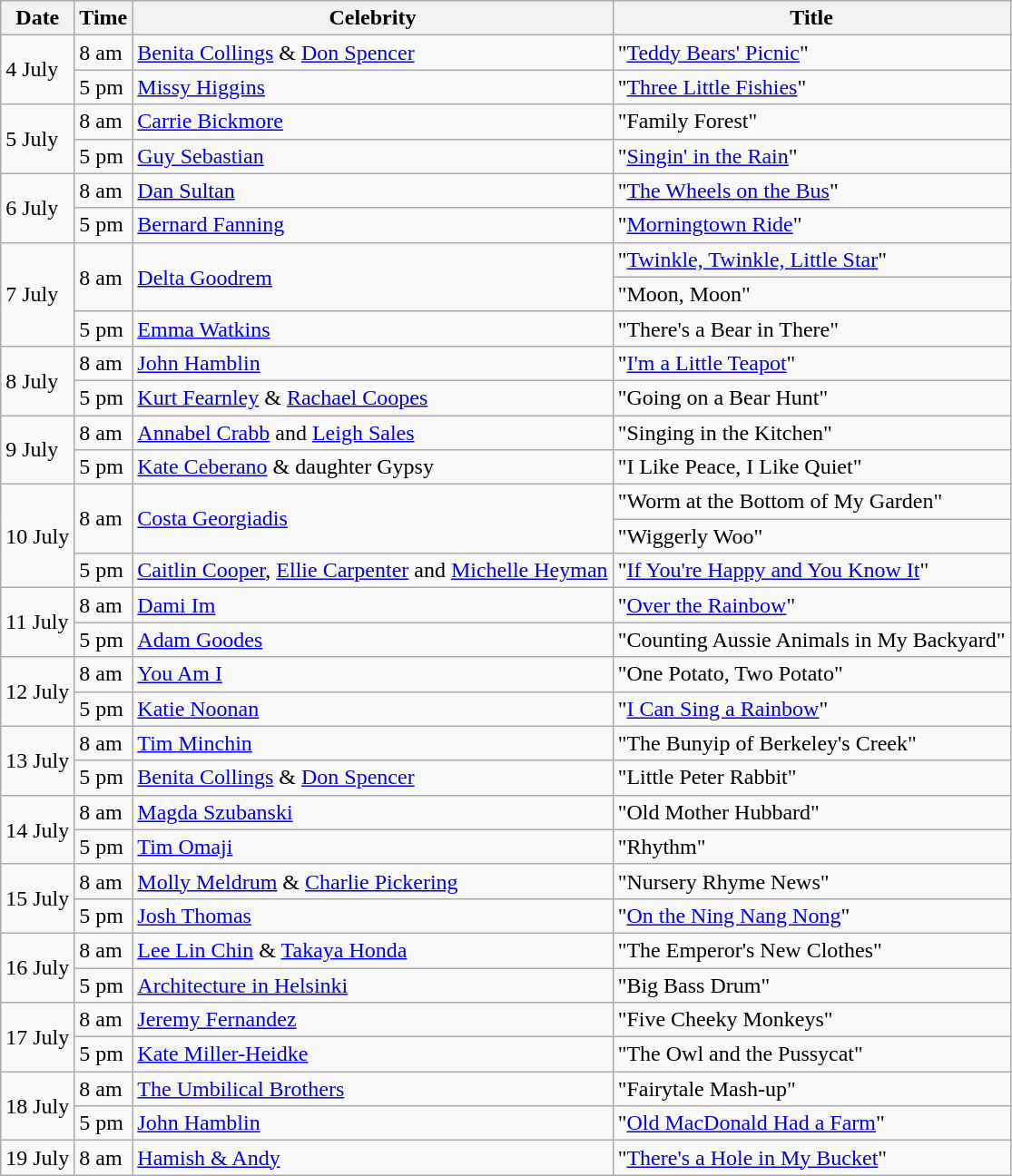<table class="wikitable">
<tr>
<th>Date</th>
<th>Time</th>
<th>Celebrity</th>
<th>Title</th>
</tr>
<tr>
<td Rowspan="2">4 July</td>
<td>8 am</td>
<td><a href='#'>Benita Collings</a> & <a href='#'>Don Spencer</a></td>
<td>"<a href='#'>Teddy Bears' Picnic</a>"</td>
</tr>
<tr>
<td>5 pm</td>
<td><a href='#'>Missy Higgins</a></td>
<td>"<a href='#'>Three Little Fishies</a>"</td>
</tr>
<tr>
<td Rowspan="2">5 July</td>
<td>8 am</td>
<td><a href='#'>Carrie Bickmore</a></td>
<td>"Family Forest"</td>
</tr>
<tr>
<td>5 pm</td>
<td><a href='#'>Guy Sebastian</a></td>
<td>"<a href='#'>Singin' in the Rain</a>"</td>
</tr>
<tr>
<td Rowspan="2">6 July</td>
<td>8 am</td>
<td><a href='#'>Dan Sultan</a></td>
<td>"<a href='#'>The Wheels on the Bus</a>"</td>
</tr>
<tr>
<td>5 pm</td>
<td><a href='#'>Bernard Fanning</a></td>
<td>"<a href='#'>Morningtown Ride</a>"</td>
</tr>
<tr>
<td Rowspan="3">7 July</td>
<td Rowspan="2">8 am</td>
<td Rowspan="2"><a href='#'>Delta Goodrem</a></td>
<td>"<a href='#'>Twinkle, Twinkle, Little Star</a>"</td>
</tr>
<tr>
<td>"Moon, Moon"</td>
</tr>
<tr>
<td>5 pm</td>
<td><a href='#'>Emma Watkins</a></td>
<td>"There's a Bear in There"</td>
</tr>
<tr>
<td Rowspan="2">8 July</td>
<td>8 am</td>
<td><a href='#'>John Hamblin</a></td>
<td>"<a href='#'>I'm a Little Teapot</a>"</td>
</tr>
<tr>
<td>5 pm</td>
<td><a href='#'>Kurt Fearnley</a> & <a href='#'>Rachael Coopes</a></td>
<td>"Going on a Bear Hunt"</td>
</tr>
<tr>
<td Rowspan="2">9 July</td>
<td>8 am</td>
<td><a href='#'>Annabel Crabb</a> and <a href='#'>Leigh Sales</a></td>
<td>"Singing in the Kitchen"</td>
</tr>
<tr>
<td>5 pm</td>
<td><a href='#'>Kate Ceberano</a> & daughter Gypsy</td>
<td>"I Like Peace, I Like Quiet"</td>
</tr>
<tr>
<td Rowspan="3">10 July</td>
<td Rowspan="2">8 am</td>
<td Rowspan="2"><a href='#'>Costa Georgiadis</a></td>
<td>"Worm at the Bottom of My Garden"</td>
</tr>
<tr>
<td>"Wiggerly Woo"</td>
</tr>
<tr>
<td>5 pm</td>
<td><a href='#'>Caitlin Cooper</a>, <a href='#'>Ellie Carpenter</a> and <a href='#'>Michelle Heyman</a></td>
<td>"<a href='#'>If You're Happy and You Know It</a>"</td>
</tr>
<tr>
<td Rowspan="2">11 July</td>
<td>8 am</td>
<td><a href='#'>Dami Im</a></td>
<td>"<a href='#'>Over the Rainbow</a>"</td>
</tr>
<tr>
<td>5 pm</td>
<td><a href='#'>Adam Goodes</a></td>
<td>"Counting Aussie Animals in My Backyard"</td>
</tr>
<tr>
<td Rowspan="2">12 July</td>
<td>8 am</td>
<td><a href='#'>You Am I</a></td>
<td>"One Potato, Two Potato"</td>
</tr>
<tr>
<td>5 pm</td>
<td><a href='#'>Katie Noonan</a></td>
<td>"<a href='#'>I Can Sing a Rainbow</a>"</td>
</tr>
<tr>
<td Rowspan="2">13 July</td>
<td>8 am</td>
<td><a href='#'>Tim Minchin</a></td>
<td>"The Bunyip of Berkeley's Creek"</td>
</tr>
<tr>
<td>5 pm</td>
<td><a href='#'>Benita Collings</a> & <a href='#'>Don Spencer</a></td>
<td>"Little Peter Rabbit"</td>
</tr>
<tr>
<td Rowspan="2">14 July</td>
<td>8 am</td>
<td><a href='#'>Magda Szubanski</a></td>
<td>"Old Mother Hubbard"</td>
</tr>
<tr>
<td>5 pm</td>
<td><a href='#'>Tim Omaji</a></td>
<td>"Rhythm"</td>
</tr>
<tr>
<td Rowspan="2">15 July</td>
<td>8 am</td>
<td><a href='#'>Molly Meldrum</a> & <a href='#'>Charlie Pickering</a></td>
<td>"Nursery Rhyme News"</td>
</tr>
<tr>
<td>5 pm</td>
<td><a href='#'>Josh Thomas</a></td>
<td>"<a href='#'>On the Ning Nang Nong</a>"</td>
</tr>
<tr>
<td Rowspan="2">16 July</td>
<td>8 am</td>
<td><a href='#'>Lee Lin Chin</a> & <a href='#'>Takaya Honda</a></td>
<td>"The Emperor's New Clothes"</td>
</tr>
<tr>
<td>5 pm</td>
<td><a href='#'>Architecture in Helsinki</a></td>
<td>"Big Bass Drum"</td>
</tr>
<tr>
<td Rowspan="2">17 July</td>
<td>8 am</td>
<td><a href='#'>Jeremy Fernandez</a></td>
<td>"Five Cheeky Monkeys"</td>
</tr>
<tr>
<td>5 pm</td>
<td><a href='#'>Kate Miller-Heidke</a></td>
<td>"The Owl and the Pussycat"</td>
</tr>
<tr>
<td Rowspan="2">18 July</td>
<td>8 am</td>
<td><a href='#'>The Umbilical Brothers</a></td>
<td>"Fairytale Mash-up"</td>
</tr>
<tr>
<td>5 pm</td>
<td><a href='#'>John Hamblin</a></td>
<td>"<a href='#'>Old MacDonald Had a Farm</a>"</td>
</tr>
<tr>
<td>19 July</td>
<td>8 am</td>
<td><a href='#'>Hamish & Andy</a></td>
<td>"<a href='#'>There's a Hole in My Bucket</a>"</td>
</tr>
</table>
